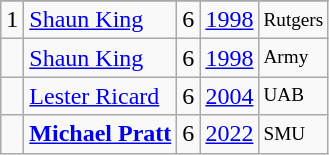<table class="wikitable">
<tr>
</tr>
<tr>
<td>1</td>
<td><a href='#'>Shaun King</a></td>
<td><abbr>6</abbr></td>
<td><a href='#'>1998</a></td>
<td style="font-size:80%;">Rutgers</td>
</tr>
<tr>
<td></td>
<td><a href='#'>Shaun King</a></td>
<td><abbr>6</abbr></td>
<td><a href='#'>1998</a></td>
<td style="font-size:80%;">Army</td>
</tr>
<tr>
<td></td>
<td><a href='#'>Lester Ricard</a></td>
<td><abbr>6</abbr></td>
<td><a href='#'>2004</a></td>
<td style="font-size:80%;">UAB</td>
</tr>
<tr>
<td></td>
<td><strong><a href='#'>Michael Pratt</a></strong></td>
<td><abbr>6</abbr></td>
<td><a href='#'>2022</a></td>
<td style="font-size:80%;">SMU</td>
</tr>
</table>
